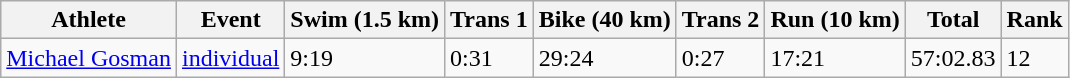<table class="wikitable">
<tr>
<th>Athlete</th>
<th>Event</th>
<th>Swim (1.5 km)</th>
<th>Trans 1</th>
<th>Bike (40 km)</th>
<th>Trans 2</th>
<th>Run (10 km)</th>
<th>Total</th>
<th>Rank</th>
</tr>
<tr>
<td><a href='#'>Michael Gosman</a></td>
<td><a href='#'>individual</a></td>
<td>9:19</td>
<td>0:31</td>
<td>29:24</td>
<td>0:27</td>
<td>17:21</td>
<td>57:02.83</td>
<td>12</td>
</tr>
</table>
